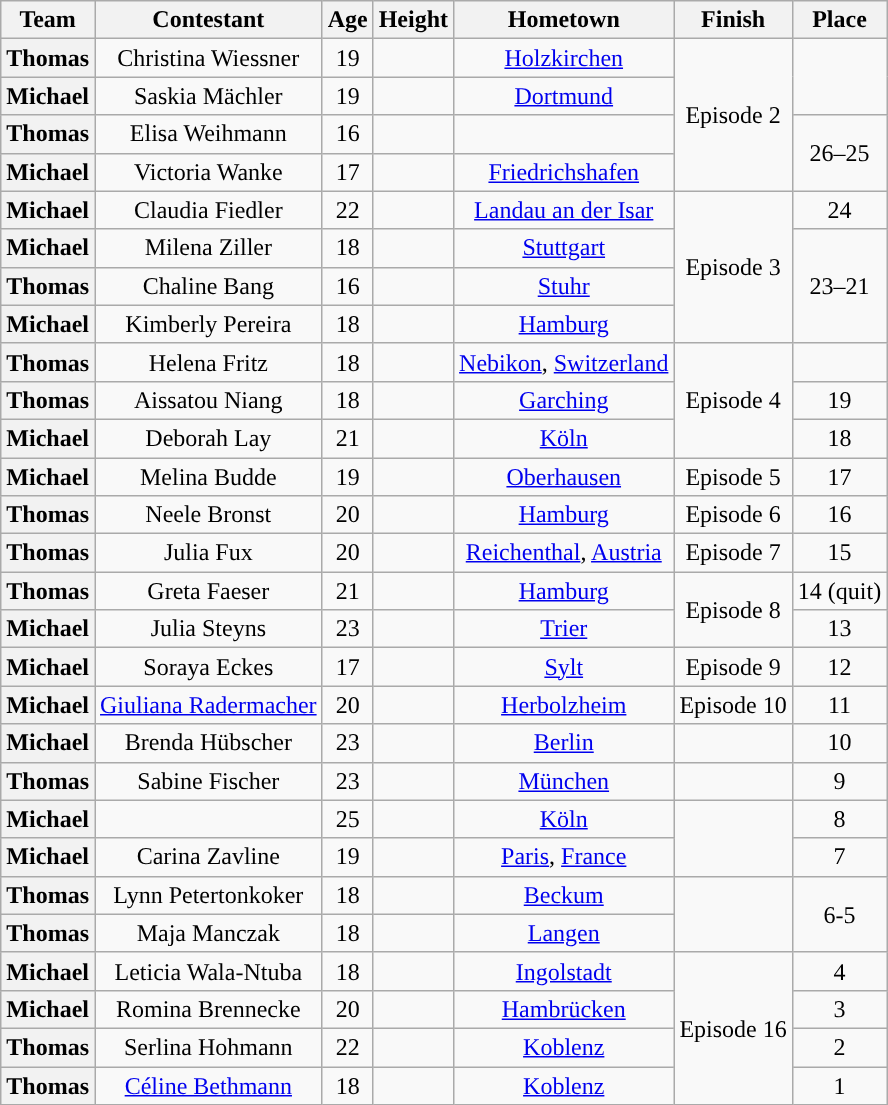<table class="wikitable sortable" style="text-align:center;">
<tr>
<th>Team</th>
<th>Contestant</th>
<th>Age</th>
<th>Height</th>
<th>Hometown</th>
<th>Finish</th>
<th>Place</th>
</tr>
<tr>
<th><span>Thomas</span></th>
<td>Christina Wiessner</td>
<td>19</td>
<td nowrap></td>
<td><a href='#'>Holzkirchen</a></td>
<td rowspan="4">Episode 2</td>
<td rowspan="2"></td>
</tr>
<tr>
<th><span>Michael</span></th>
<td>Saskia Mächler</td>
<td>19</td>
<td></td>
<td><a href='#'>Dortmund</a></td>
</tr>
<tr>
<th><span>Thomas</span></th>
<td>Elisa Weihmann</td>
<td>16</td>
<td></td>
<td></td>
<td rowspan="2">26–25</td>
</tr>
<tr>
<th><span>Michael</span></th>
<td>Victoria Wanke</td>
<td>17</td>
<td></td>
<td><a href='#'>Friedrichshafen</a></td>
</tr>
<tr>
<th><span>Michael</span></th>
<td>Claudia Fiedler</td>
<td>22</td>
<td></td>
<td><a href='#'>Landau an der Isar</a></td>
<td rowspan="4">Episode 3</td>
<td>24</td>
</tr>
<tr>
<th><span>Michael</span></th>
<td>Milena Ziller</td>
<td>18</td>
<td></td>
<td><a href='#'>Stuttgart</a></td>
<td rowspan="3">23–21</td>
</tr>
<tr>
<th><span>Thomas</span></th>
<td>Chaline Bang</td>
<td>16</td>
<td></td>
<td><a href='#'>Stuhr</a></td>
</tr>
<tr>
<th><span>Michael</span></th>
<td>Kimberly Pereira</td>
<td>18</td>
<td></td>
<td><a href='#'>Hamburg</a></td>
</tr>
<tr>
<th><span>Thomas</span></th>
<td>Helena Fritz</td>
<td>18</td>
<td></td>
<td><a href='#'>Nebikon</a>, <a href='#'>Switzerland</a></td>
<td rowspan="3">Episode 4</td>
<td></td>
</tr>
<tr>
<th><span>Thomas</span></th>
<td>Aissatou Niang</td>
<td>18</td>
<td></td>
<td><a href='#'>Garching</a></td>
<td>19</td>
</tr>
<tr>
<th><span>Michael</span></th>
<td>Deborah Lay</td>
<td>21</td>
<td></td>
<td><a href='#'>Köln</a></td>
<td>18</td>
</tr>
<tr>
<th><span>Michael</span></th>
<td>Melina Budde</td>
<td>19</td>
<td></td>
<td><a href='#'>Oberhausen</a></td>
<td>Episode 5</td>
<td>17</td>
</tr>
<tr>
<th><span>Thomas</span></th>
<td>Neele Bronst</td>
<td>20</td>
<td></td>
<td><a href='#'>Hamburg</a></td>
<td>Episode 6</td>
<td>16</td>
</tr>
<tr>
<th><span>Thomas</span></th>
<td>Julia Fux</td>
<td>20</td>
<td></td>
<td><a href='#'>Reichenthal</a>, <a href='#'>Austria</a></td>
<td>Episode 7</td>
<td>15</td>
</tr>
<tr>
<th><span>Thomas</span></th>
<td>Greta Faeser</td>
<td>21</td>
<td></td>
<td><a href='#'>Hamburg</a></td>
<td rowspan="2">Episode 8</td>
<td>14 (quit)</td>
</tr>
<tr>
<th><span>Michael</span></th>
<td>Julia Steyns</td>
<td>23</td>
<td></td>
<td><a href='#'>Trier</a></td>
<td>13</td>
</tr>
<tr>
<th><span>Michael</span></th>
<td>Soraya Eckes</td>
<td>17</td>
<td></td>
<td><a href='#'>Sylt</a></td>
<td nowrap>Episode 9</td>
<td>12</td>
</tr>
<tr>
<th><span>Michael</span></th>
<td><a href='#'>Giuliana Radermacher</a></td>
<td>20</td>
<td></td>
<td><a href='#'>Herbolzheim</a></td>
<td nowrap>Episode 10</td>
<td>11</td>
</tr>
<tr>
<th><span>Michael</span></th>
<td>Brenda Hübscher</td>
<td>23</td>
<td></td>
<td><a href='#'>Berlin</a></td>
<td></td>
<td>10</td>
</tr>
<tr>
<th><span>Thomas</span></th>
<td>Sabine Fischer</td>
<td>23</td>
<td></td>
<td><a href='#'>München</a></td>
<td></td>
<td>9</td>
</tr>
<tr>
<th><span>Michael</span></th>
<td></td>
<td>25</td>
<td></td>
<td><a href='#'>Köln</a></td>
<td rowspan="2"></td>
<td>8</td>
</tr>
<tr>
<th><span>Michael</span></th>
<td>Carina Zavline</td>
<td>19</td>
<td></td>
<td><a href='#'>Paris</a>, <a href='#'>France</a></td>
<td>7</td>
</tr>
<tr>
<th><span>Thomas</span></th>
<td>Lynn Petertonkoker</td>
<td>18</td>
<td></td>
<td><a href='#'>Beckum</a></td>
<td rowspan="2"></td>
<td rowspan="2">6-5</td>
</tr>
<tr>
<th><span>Thomas</span></th>
<td>Maja Manczak</td>
<td>18</td>
<td></td>
<td><a href='#'>Langen</a></td>
</tr>
<tr>
<th><span>Michael</span></th>
<td>Leticia Wala-Ntuba</td>
<td>18</td>
<td></td>
<td><a href='#'>Ingolstadt</a></td>
<td rowspan="4">Episode 16</td>
<td>4</td>
</tr>
<tr>
<th><span>Michael</span></th>
<td>Romina Brennecke</td>
<td>20</td>
<td></td>
<td><a href='#'>Hambrücken</a></td>
<td>3</td>
</tr>
<tr>
<th><span>Thomas</span></th>
<td>Serlina Hohmann</td>
<td>22</td>
<td></td>
<td><a href='#'>Koblenz</a></td>
<td>2</td>
</tr>
<tr>
<th><span>Thomas</span></th>
<td><a href='#'>Céline Bethmann</a></td>
<td>18</td>
<td></td>
<td><a href='#'>Koblenz</a></td>
<td>1</td>
</tr>
</table>
